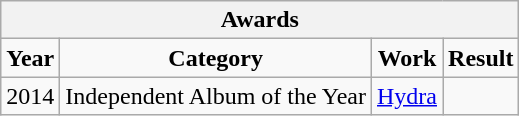<table class="wikitable">
<tr style="text-align:center;">
<th colspan=5>Awards</th>
</tr>
<tr style="text-align:center;">
<td><strong>Year</strong></td>
<td><strong>Category</strong></td>
<td><strong>Work</strong></td>
<td><strong>Result</strong></td>
</tr>
<tr>
<td>2014</td>
<td>Independent Album of the Year</td>
<td><a href='#'>Hydra</a></td>
<td></td>
</tr>
</table>
